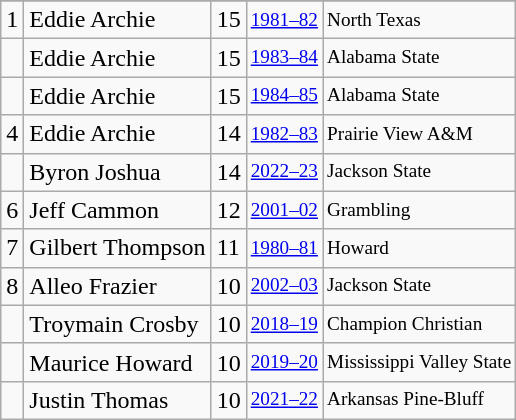<table class="wikitable">
<tr>
</tr>
<tr>
<td>1</td>
<td>Eddie Archie</td>
<td>15</td>
<td style="font-size:80%;"><a href='#'>1981–82</a></td>
<td style="font-size:80%;">North Texas</td>
</tr>
<tr>
<td></td>
<td>Eddie Archie</td>
<td>15</td>
<td style="font-size:80%;"><a href='#'>1983–84</a></td>
<td style="font-size:80%;">Alabama State</td>
</tr>
<tr>
<td></td>
<td>Eddie Archie</td>
<td>15</td>
<td style="font-size:80%;"><a href='#'>1984–85</a></td>
<td style="font-size:80%;">Alabama State</td>
</tr>
<tr>
<td>4</td>
<td>Eddie Archie</td>
<td>14</td>
<td style="font-size:80%;"><a href='#'>1982–83</a></td>
<td style="font-size:80%;">Prairie View A&M</td>
</tr>
<tr>
<td></td>
<td>Byron Joshua</td>
<td>14</td>
<td style="font-size:80%;"><a href='#'>2022–23</a></td>
<td style="font-size:80%;">Jackson State</td>
</tr>
<tr>
<td>6</td>
<td>Jeff Cammon</td>
<td>12</td>
<td style="font-size:80%;"><a href='#'>2001–02</a></td>
<td style="font-size:80%;">Grambling</td>
</tr>
<tr>
<td>7</td>
<td>Gilbert Thompson</td>
<td>11</td>
<td style="font-size:80%;"><a href='#'>1980–81</a></td>
<td style="font-size:80%;">Howard</td>
</tr>
<tr>
<td>8</td>
<td>Alleo Frazier</td>
<td>10</td>
<td style="font-size:80%;"><a href='#'>2002–03</a></td>
<td style="font-size:80%;">Jackson State</td>
</tr>
<tr>
<td></td>
<td>Troymain Crosby</td>
<td>10</td>
<td style="font-size:80%;"><a href='#'>2018–19</a></td>
<td style="font-size:80%;">Champion Christian</td>
</tr>
<tr>
<td></td>
<td>Maurice Howard</td>
<td>10</td>
<td style="font-size:80%;"><a href='#'>2019–20</a></td>
<td style="font-size:80%;">Mississippi Valley State</td>
</tr>
<tr>
<td></td>
<td>Justin Thomas</td>
<td>10</td>
<td style="font-size:80%;"><a href='#'>2021–22</a></td>
<td style="font-size:80%;">Arkansas Pine-Bluff</td>
</tr>
</table>
